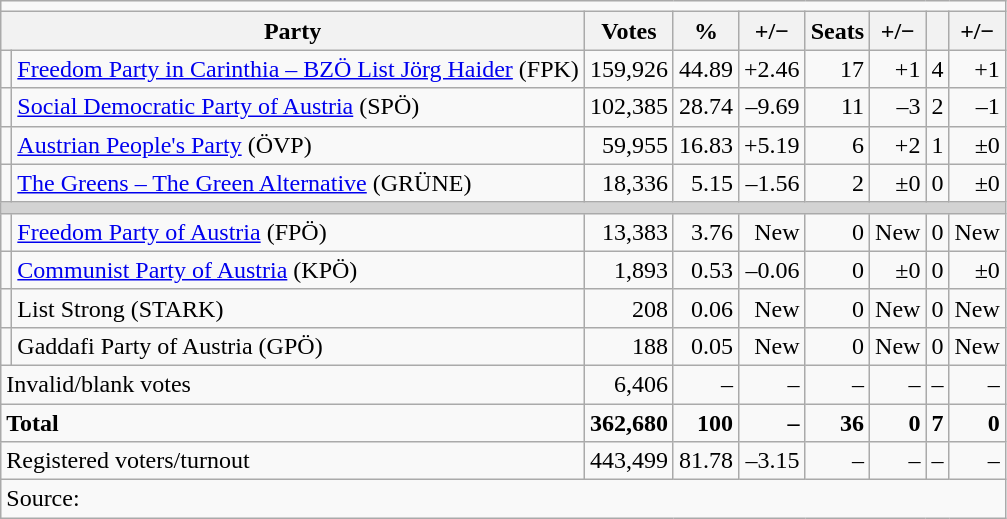<table class=wikitable style=text-align:right>
<tr>
<td align=center colspan=9></td>
</tr>
<tr>
<th colspan=2>Party</th>
<th>Votes</th>
<th>%</th>
<th>+/−</th>
<th>Seats</th>
<th>+/−</th>
<th></th>
<th>+/−</th>
</tr>
<tr>
<td bgcolor=></td>
<td align=left><a href='#'>Freedom Party in Carinthia – BZÖ List Jörg Haider</a> (FPK)</td>
<td>159,926</td>
<td>44.89</td>
<td>+2.46</td>
<td>17</td>
<td>+1</td>
<td>4</td>
<td>+1</td>
</tr>
<tr>
<td bgcolor=></td>
<td align=left><a href='#'>Social Democratic Party of Austria</a> (SPÖ)</td>
<td>102,385</td>
<td>28.74</td>
<td>–9.69</td>
<td>11</td>
<td>–3</td>
<td>2</td>
<td>–1</td>
</tr>
<tr>
<td bgcolor=></td>
<td align=left><a href='#'>Austrian People's Party</a> (ÖVP)</td>
<td>59,955</td>
<td>16.83</td>
<td>+5.19</td>
<td>6</td>
<td>+2</td>
<td>1</td>
<td>±0</td>
</tr>
<tr>
<td bgcolor=></td>
<td align=left><a href='#'>The Greens – The Green Alternative</a> (GRÜNE)</td>
<td>18,336</td>
<td>5.15</td>
<td>–1.56</td>
<td>2</td>
<td>±0</td>
<td>0</td>
<td>±0</td>
</tr>
<tr>
<td colspan=9 bgcolor=lightgrey></td>
</tr>
<tr>
<td bgcolor=></td>
<td align=left><a href='#'>Freedom Party of Austria</a> (FPÖ)</td>
<td>13,383</td>
<td>3.76</td>
<td>New</td>
<td>0</td>
<td>New</td>
<td>0</td>
<td>New</td>
</tr>
<tr>
<td bgcolor=></td>
<td align=left><a href='#'>Communist Party of Austria</a> (KPÖ)</td>
<td>1,893</td>
<td>0.53</td>
<td>–0.06</td>
<td>0</td>
<td>±0</td>
<td>0</td>
<td>±0</td>
</tr>
<tr>
<td></td>
<td align=left>List Strong (STARK)</td>
<td>208</td>
<td>0.06</td>
<td>New</td>
<td>0</td>
<td>New</td>
<td>0</td>
<td>New</td>
</tr>
<tr>
<td></td>
<td align=left>Gaddafi Party of Austria (GPÖ)</td>
<td>188</td>
<td>0.05</td>
<td>New</td>
<td>0</td>
<td>New</td>
<td>0</td>
<td>New</td>
</tr>
<tr>
<td colspan=2 align=left>Invalid/blank votes</td>
<td>6,406</td>
<td>–</td>
<td>–</td>
<td>–</td>
<td>–</td>
<td>–</td>
<td>–</td>
</tr>
<tr>
<td colspan=2 align=left><strong>Total</strong></td>
<td><strong>362,680</strong></td>
<td><strong>100</strong></td>
<td><strong>–</strong></td>
<td><strong>36</strong></td>
<td><strong>0</strong></td>
<td><strong>7</strong></td>
<td><strong>0</strong></td>
</tr>
<tr>
<td align=left colspan=2>Registered voters/turnout</td>
<td>443,499</td>
<td>81.78</td>
<td>–3.15</td>
<td>–</td>
<td>–</td>
<td>–</td>
<td>–</td>
</tr>
<tr>
<td align=left colspan=9>Source: </td>
</tr>
</table>
